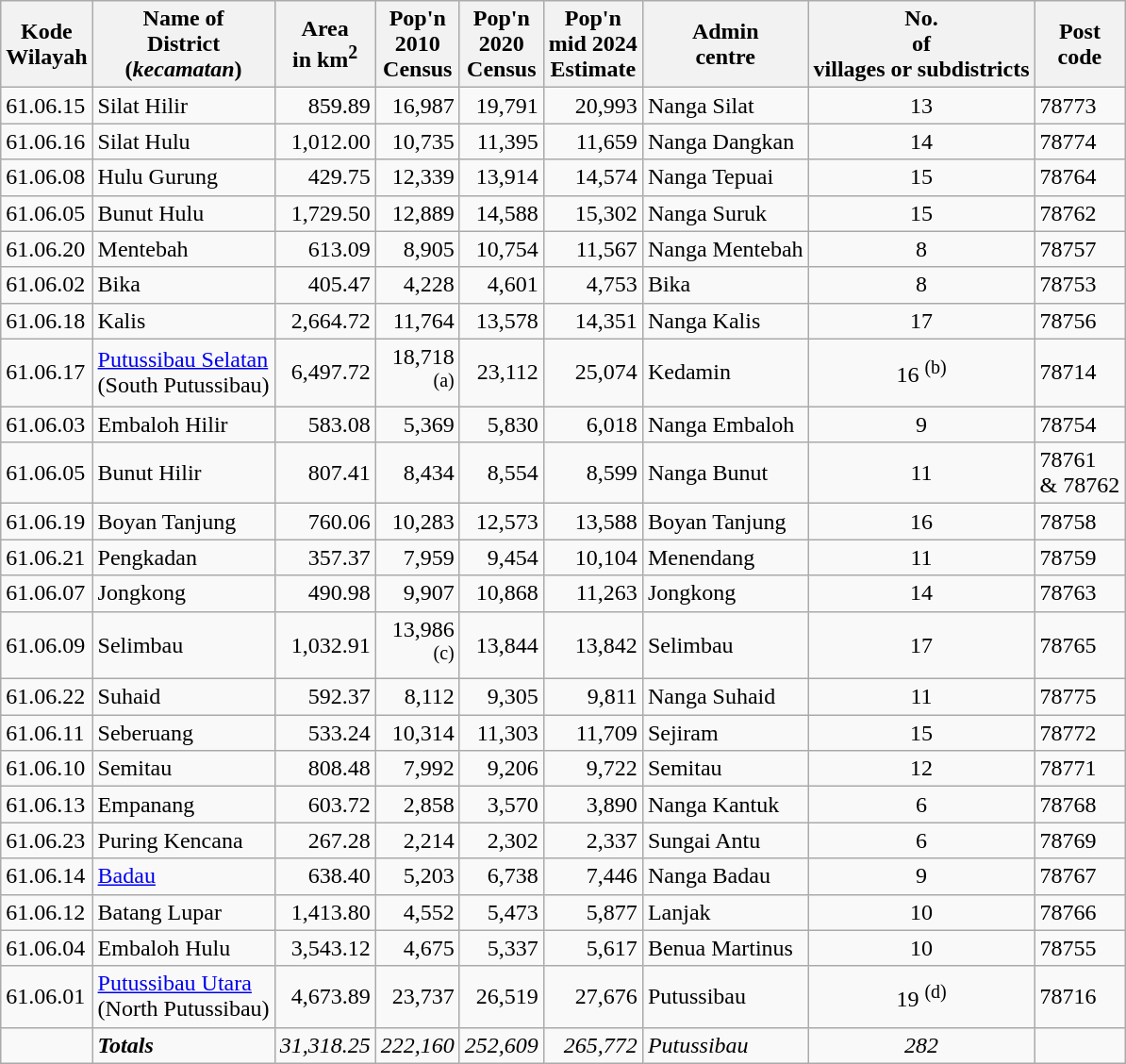<table class="wikitable">
<tr>
<th>Kode <br>Wilayah</th>
<th>Name of <br>District<br>(<em>kecamatan</em>)</th>
<th>Area <br>in km<sup>2</sup></th>
<th>Pop'n <br>2010<br>Census</th>
<th>Pop'n <br>2020<br>Census</th>
<th>Pop'n <br>mid 2024<br>Estimate</th>
<th>Admin<br>centre</th>
<th>No.<br>of<br>villages or subdistricts</th>
<th>Post<br>code</th>
</tr>
<tr>
<td>61.06.15</td>
<td>Silat Hilir</td>
<td align="right">859.89</td>
<td align="right">16,987</td>
<td align="right">19,791</td>
<td align="right">20,993</td>
<td>Nanga Silat</td>
<td align="center">13</td>
<td>78773</td>
</tr>
<tr>
<td>61.06.16</td>
<td>Silat Hulu</td>
<td align="right">1,012.00</td>
<td align="right">10,735</td>
<td align="right">11,395</td>
<td align="right">11,659</td>
<td>Nanga Dangkan</td>
<td align="center">14</td>
<td>78774</td>
</tr>
<tr>
<td>61.06.08</td>
<td>Hulu Gurung</td>
<td align="right">429.75</td>
<td align="right">12,339</td>
<td align="right">13,914</td>
<td align="right">14,574</td>
<td>Nanga Tepuai</td>
<td align="center">15</td>
<td>78764</td>
</tr>
<tr>
<td>61.06.05</td>
<td>Bunut Hulu</td>
<td align="right">1,729.50</td>
<td align="right">12,889</td>
<td align="right">14,588</td>
<td align="right">15,302</td>
<td>Nanga Suruk</td>
<td align="center">15</td>
<td>78762</td>
</tr>
<tr>
<td>61.06.20</td>
<td>Mentebah</td>
<td align="right">613.09</td>
<td align="right">8,905</td>
<td align="right">10,754</td>
<td align="right">11,567</td>
<td>Nanga Mentebah</td>
<td align="center">8</td>
<td>78757</td>
</tr>
<tr>
<td>61.06.02</td>
<td>Bika</td>
<td align="right">405.47</td>
<td align="right">4,228</td>
<td align="right">4,601</td>
<td align="right">4,753</td>
<td>Bika</td>
<td align="center">8</td>
<td>78753</td>
</tr>
<tr>
<td>61.06.18</td>
<td>Kalis</td>
<td align="right">2,664.72</td>
<td align="right">11,764</td>
<td align="right">13,578</td>
<td align="right">14,351</td>
<td>Nanga Kalis</td>
<td align="center">17</td>
<td>78756</td>
</tr>
<tr>
<td>61.06.17</td>
<td><a href='#'>Putussibau Selatan</a><br>(South Putussibau)</td>
<td align="right">6,497.72</td>
<td align="right">18,718<br><sup>(a)</sup></td>
<td align="right">23,112</td>
<td align="right">25,074</td>
<td>Kedamin</td>
<td align="center">16 <sup>(b)</sup></td>
<td>78714</td>
</tr>
<tr>
<td>61.06.03</td>
<td>Embaloh Hilir</td>
<td align="right">583.08</td>
<td align="right">5,369</td>
<td align="right">5,830</td>
<td align="right">6,018</td>
<td>Nanga Embaloh</td>
<td align="center">9</td>
<td>78754</td>
</tr>
<tr>
<td>61.06.05</td>
<td>Bunut Hilir</td>
<td align="right">807.41</td>
<td align="right">8,434</td>
<td align="right">8,554</td>
<td align="right">8,599</td>
<td>Nanga Bunut</td>
<td align="center">11</td>
<td>78761<br>& 78762</td>
</tr>
<tr>
<td>61.06.19</td>
<td>Boyan Tanjung</td>
<td align="right">760.06</td>
<td align="right">10,283</td>
<td align="right">12,573</td>
<td align="right">13,588</td>
<td>Boyan Tanjung</td>
<td align="center">16</td>
<td>78758</td>
</tr>
<tr>
<td>61.06.21</td>
<td>Pengkadan</td>
<td align="right">357.37</td>
<td align="right">7,959</td>
<td align="right">9,454</td>
<td align="right">10,104</td>
<td>Menendang</td>
<td align="center">11</td>
<td>78759</td>
</tr>
<tr>
<td>61.06.07</td>
<td>Jongkong</td>
<td align="right">490.98</td>
<td align="right">9,907</td>
<td align="right">10,868</td>
<td align="right">11,263</td>
<td>Jongkong</td>
<td align="center">14</td>
<td>78763</td>
</tr>
<tr>
<td>61.06.09</td>
<td>Selimbau</td>
<td align="right">1,032.91</td>
<td align="right">13,986<br><sup>(c)</sup></td>
<td align="right">13,844</td>
<td align="right">13,842</td>
<td>Selimbau</td>
<td align="center">17</td>
<td>78765</td>
</tr>
<tr>
<td>61.06.22</td>
<td>Suhaid</td>
<td align="right">592.37</td>
<td align="right">8,112</td>
<td align="right">9,305</td>
<td align="right">9,811</td>
<td>Nanga Suhaid</td>
<td align="center">11</td>
<td>78775</td>
</tr>
<tr>
<td>61.06.11</td>
<td>Seberuang</td>
<td align="right">533.24</td>
<td align="right">10,314</td>
<td align="right">11,303</td>
<td align="right">11,709</td>
<td>Sejiram</td>
<td align="center">15</td>
<td>78772</td>
</tr>
<tr>
<td>61.06.10</td>
<td>Semitau</td>
<td align="right">808.48</td>
<td align="right">7,992</td>
<td align="right">9,206</td>
<td align="right">9,722</td>
<td>Semitau</td>
<td align="center">12</td>
<td>78771</td>
</tr>
<tr>
<td>61.06.13</td>
<td>Empanang</td>
<td align="right">603.72</td>
<td align="right">2,858</td>
<td align="right">3,570</td>
<td align="right">3,890</td>
<td>Nanga Kantuk</td>
<td align="center">6</td>
<td>78768</td>
</tr>
<tr>
<td>61.06.23</td>
<td>Puring Kencana</td>
<td align="right">267.28</td>
<td align="right">2,214</td>
<td align="right">2,302</td>
<td align="right">2,337</td>
<td>Sungai Antu</td>
<td align="center">6</td>
<td>78769</td>
</tr>
<tr>
<td>61.06.14</td>
<td><a href='#'>Badau</a></td>
<td align="right">638.40</td>
<td align="right">5,203</td>
<td align="right">6,738</td>
<td align="right">7,446</td>
<td>Nanga Badau</td>
<td align="center">9</td>
<td>78767</td>
</tr>
<tr>
<td>61.06.12</td>
<td>Batang Lupar</td>
<td align="right">1,413.80</td>
<td align="right">4,552</td>
<td align="right">5,473</td>
<td align="right">5,877</td>
<td>Lanjak</td>
<td align="center">10</td>
<td>78766</td>
</tr>
<tr>
<td>61.06.04</td>
<td>Embaloh Hulu</td>
<td align="right">3,543.12</td>
<td align="right">4,675</td>
<td align="right">5,337</td>
<td align="right">5,617</td>
<td>Benua Martinus</td>
<td align="center">10</td>
<td>78755</td>
</tr>
<tr>
<td>61.06.01</td>
<td><a href='#'>Putussibau Utara</a><br>(North Putussibau)</td>
<td align="right">4,673.89</td>
<td align="right">23,737</td>
<td align="right">26,519</td>
<td align="right">27,676</td>
<td>Putussibau</td>
<td align="center">19 <sup>(d)</sup></td>
<td>78716</td>
</tr>
<tr>
<td></td>
<td><strong><em>Totals</em></strong></td>
<td align="right"><em>31,318.25</em></td>
<td align="right"><em>222,160</em></td>
<td align="right"><em>252,609</em></td>
<td align="right"><em>265,772</em></td>
<td><em>Putussibau</em></td>
<td align="center"><em>282</em></td>
<td></td>
</tr>
</table>
